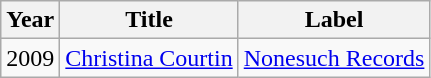<table class="wikitable">
<tr>
<th>Year</th>
<th>Title</th>
<th>Label</th>
</tr>
<tr>
<td>2009</td>
<td><a href='#'>Christina Courtin</a></td>
<td><a href='#'>Nonesuch Records</a></td>
</tr>
</table>
